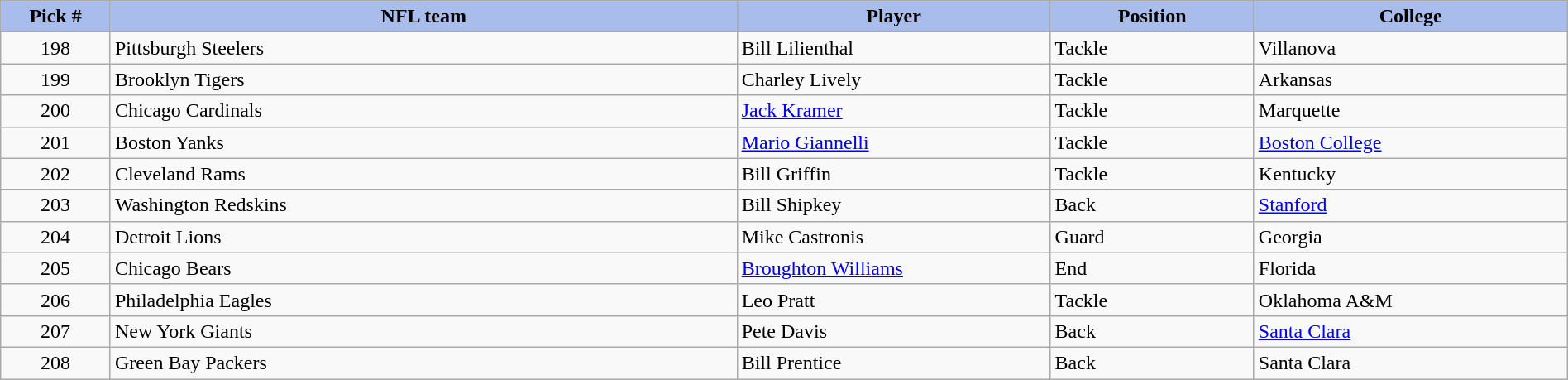<table class="wikitable sortable sortable" style="width: 100%">
<tr>
<th style="background:#A8BDEC;" width=7%>Pick #</th>
<th width=40% style="background:#A8BDEC;">NFL team</th>
<th width=20% style="background:#A8BDEC;">Player</th>
<th width=13% style="background:#A8BDEC;">Position</th>
<th style="background:#A8BDEC;">College</th>
</tr>
<tr>
<td align=center>198</td>
<td>Pittsburgh Steelers</td>
<td>Bill Lilienthal</td>
<td>Tackle</td>
<td>Villanova</td>
</tr>
<tr>
<td align=center>199</td>
<td>Brooklyn Tigers</td>
<td>Charley Lively</td>
<td>Tackle</td>
<td>Arkansas</td>
</tr>
<tr>
<td align=center>200</td>
<td>Chicago Cardinals</td>
<td><a href='#'>Jack Kramer</a></td>
<td>Tackle</td>
<td>Marquette</td>
</tr>
<tr>
<td align=center>201</td>
<td>Boston Yanks</td>
<td><a href='#'>Mario Giannelli</a></td>
<td>Tackle</td>
<td><a href='#'>Boston College</a></td>
</tr>
<tr>
<td align=center>202</td>
<td>Cleveland Rams</td>
<td>Bill Griffin</td>
<td>Tackle</td>
<td>Kentucky</td>
</tr>
<tr>
<td align=center>203</td>
<td>Washington Redskins</td>
<td>Bill Shipkey</td>
<td>Back</td>
<td><a href='#'>Stanford</a></td>
</tr>
<tr>
<td align=center>204</td>
<td>Detroit Lions</td>
<td>Mike Castronis</td>
<td>Guard</td>
<td>Georgia</td>
</tr>
<tr>
<td align=center>205</td>
<td>Chicago Bears</td>
<td><a href='#'>Broughton Williams</a></td>
<td>End</td>
<td>Florida</td>
</tr>
<tr>
<td align=center>206</td>
<td>Philadelphia Eagles</td>
<td>Leo Pratt</td>
<td>Tackle</td>
<td>Oklahoma A&M</td>
</tr>
<tr>
<td align=center>207</td>
<td>New York Giants</td>
<td>Pete Davis</td>
<td>Back</td>
<td><a href='#'>Santa Clara</a></td>
</tr>
<tr>
<td align=center>208</td>
<td>Green Bay Packers</td>
<td>Bill Prentice</td>
<td>Back</td>
<td>Santa Clara</td>
</tr>
</table>
